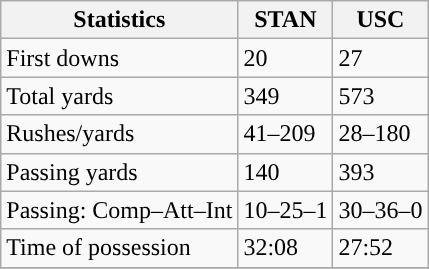<table class="wikitable" style="float: left;">
<tr>
<th>Statistics</th>
<th>STAN</th>
<th>USC</th>
</tr>
<tr>
<td>First downs</td>
<td>20</td>
<td>27</td>
</tr>
<tr>
<td>Total yards</td>
<td>349</td>
<td>573</td>
</tr>
<tr>
<td>Rushes/yards</td>
<td>41–209</td>
<td>28–180</td>
</tr>
<tr>
<td>Passing yards</td>
<td>140</td>
<td>393</td>
</tr>
<tr>
<td>Passing: Comp–Att–Int</td>
<td>10–25–1</td>
<td>30–36–0</td>
</tr>
<tr>
<td>Time of possession</td>
<td>32:08</td>
<td>27:52</td>
</tr>
<tr>
</tr>
</table>
